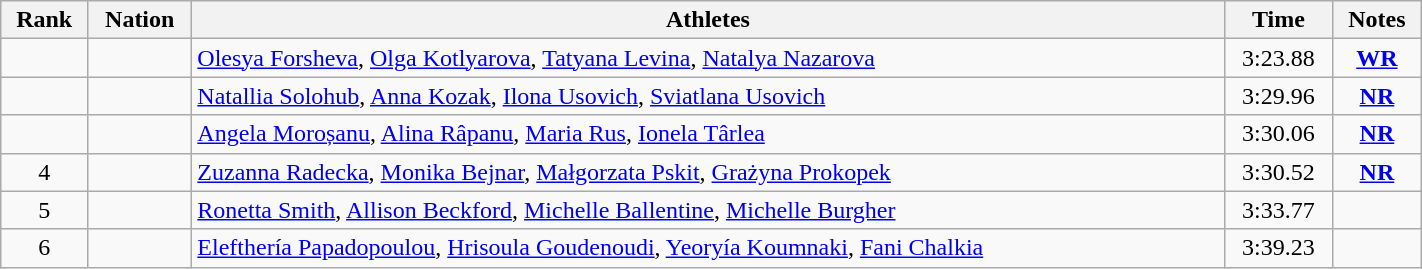<table class="wikitable sortable" width=75% style="text-align:center">
<tr>
<th>Rank</th>
<th>Nation</th>
<th>Athletes</th>
<th>Time</th>
<th>Notes</th>
</tr>
<tr>
<td></td>
<td align=left></td>
<td align=left><a href='#'>Olesya Forsheva</a>, <a href='#'>Olga Kotlyarova</a>, <a href='#'>Tatyana Levina</a>, <a href='#'>Natalya Nazarova</a></td>
<td>3:23.88</td>
<td><strong><a href='#'>WR</a></strong></td>
</tr>
<tr>
<td></td>
<td align=left></td>
<td align=left><a href='#'>Natallia Solohub</a>, <a href='#'>Anna Kozak</a>, <a href='#'>Ilona Usovich</a>, <a href='#'>Sviatlana Usovich</a></td>
<td>3:29.96</td>
<td><strong><a href='#'>NR</a></strong></td>
</tr>
<tr>
<td></td>
<td align=left></td>
<td align=left><a href='#'>Angela Moroșanu</a>, <a href='#'>Alina Râpanu</a>, <a href='#'>Maria Rus</a>, <a href='#'>Ionela Târlea</a></td>
<td>3:30.06</td>
<td><strong><a href='#'>NR</a></strong></td>
</tr>
<tr>
<td>4</td>
<td align=left></td>
<td align=left><a href='#'>Zuzanna Radecka</a>, <a href='#'>Monika Bejnar</a>, <a href='#'>Małgorzata Pskit</a>, <a href='#'>Grażyna Prokopek</a></td>
<td>3:30.52</td>
<td><strong><a href='#'>NR</a></strong></td>
</tr>
<tr>
<td>5</td>
<td align=left></td>
<td align=left><a href='#'>Ronetta Smith</a>, <a href='#'>Allison Beckford</a>, <a href='#'>Michelle Ballentine</a>, <a href='#'>Michelle Burgher</a></td>
<td>3:33.77</td>
<td></td>
</tr>
<tr>
<td>6</td>
<td align=left></td>
<td align=left><a href='#'>Elefthería Papadopoulou</a>, <a href='#'>Hrisoula Goudenoudi</a>, <a href='#'>Yeoryía Koumnaki</a>, <a href='#'>Fani Chalkia</a></td>
<td>3:39.23</td>
<td></td>
</tr>
</table>
